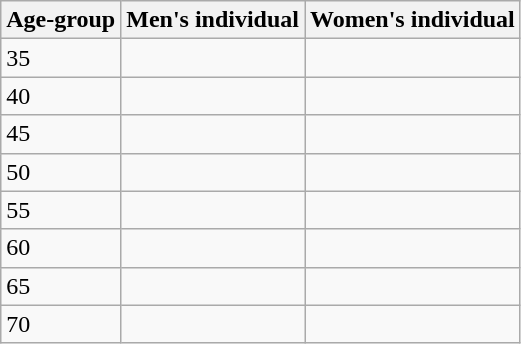<table class=wikitable>
<tr>
<th>Age-group</th>
<th>Men's individual</th>
<th>Women's individual</th>
</tr>
<tr>
<td>35</td>
<td></td>
<td></td>
</tr>
<tr>
<td>40</td>
<td></td>
<td></td>
</tr>
<tr>
<td>45</td>
<td></td>
<td></td>
</tr>
<tr>
<td>50</td>
<td></td>
<td></td>
</tr>
<tr>
<td>55</td>
<td></td>
<td></td>
</tr>
<tr>
<td>60</td>
<td></td>
<td></td>
</tr>
<tr>
<td>65</td>
<td></td>
<td></td>
</tr>
<tr>
<td>70</td>
<td></td>
<td></td>
</tr>
</table>
